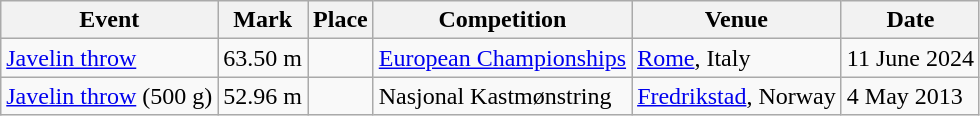<table class="wikitable">
<tr>
<th>Event</th>
<th>Mark</th>
<th>Place</th>
<th>Competition</th>
<th>Venue</th>
<th>Date</th>
</tr>
<tr>
<td><a href='#'>Javelin throw</a></td>
<td>63.50 m</td>
<td align="center"></td>
<td><a href='#'>European Championships</a></td>
<td><a href='#'>Rome</a>, Italy</td>
<td>11 June 2024</td>
</tr>
<tr>
<td><a href='#'>Javelin throw</a> (500 g)</td>
<td>52.96 m</td>
<td align="center"></td>
<td>Nasjonal Kastmønstring</td>
<td><a href='#'>Fredrikstad</a>, Norway</td>
<td>4 May 2013</td>
</tr>
</table>
